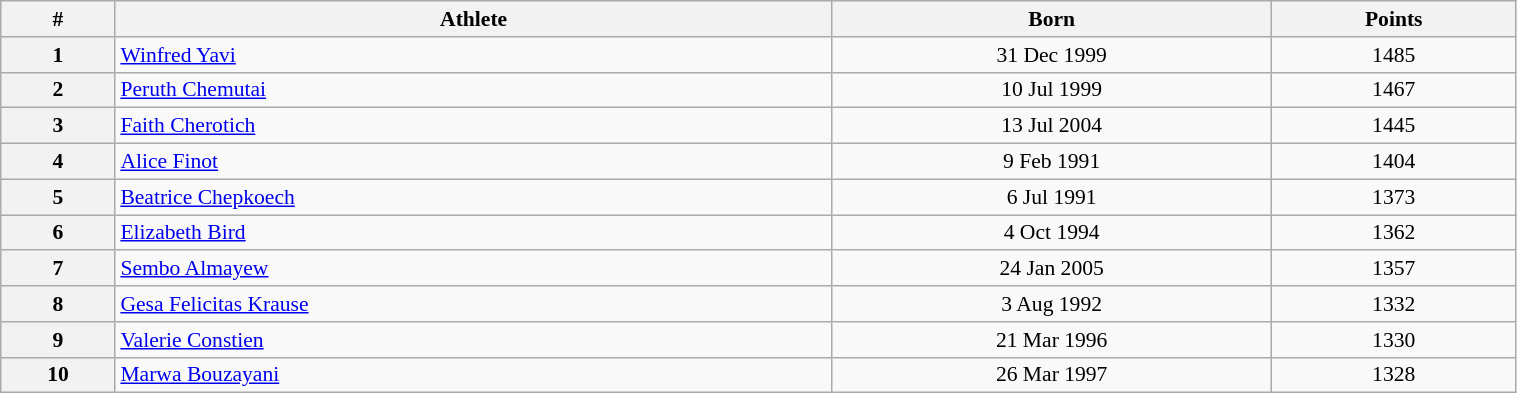<table class="wikitable" width=80% style="font-size:90%; text-align:center;">
<tr>
<th>#</th>
<th>Athlete</th>
<th>Born</th>
<th>Points</th>
</tr>
<tr>
<th>1</th>
<td align=left> <a href='#'>Winfred Yavi</a></td>
<td>31 Dec 1999</td>
<td>1485</td>
</tr>
<tr>
<th>2</th>
<td align=left> <a href='#'>Peruth Chemutai</a></td>
<td>10 Jul 1999</td>
<td>1467</td>
</tr>
<tr>
<th>3</th>
<td align=left> <a href='#'>Faith Cherotich</a></td>
<td>13 Jul 2004</td>
<td>1445</td>
</tr>
<tr>
<th>4</th>
<td align=left> <a href='#'>Alice Finot</a></td>
<td>9 Feb 1991</td>
<td>1404</td>
</tr>
<tr>
<th>5</th>
<td align=left> <a href='#'>Beatrice Chepkoech</a></td>
<td>6 Jul 1991</td>
<td>1373</td>
</tr>
<tr>
<th>6</th>
<td align=left> <a href='#'>Elizabeth Bird</a></td>
<td>4 Oct 1994</td>
<td>1362</td>
</tr>
<tr>
<th>7</th>
<td align=left> <a href='#'>Sembo Almayew</a></td>
<td>24 Jan 2005</td>
<td>1357</td>
</tr>
<tr>
<th>8</th>
<td align=left> <a href='#'>Gesa Felicitas Krause</a></td>
<td>3 Aug 1992</td>
<td>1332</td>
</tr>
<tr>
<th>9</th>
<td align=left> <a href='#'>Valerie Constien</a></td>
<td>21 Mar 1996</td>
<td>1330</td>
</tr>
<tr>
<th>10</th>
<td align=left> <a href='#'>Marwa Bouzayani</a></td>
<td>26 Mar 1997</td>
<td>1328</td>
</tr>
</table>
